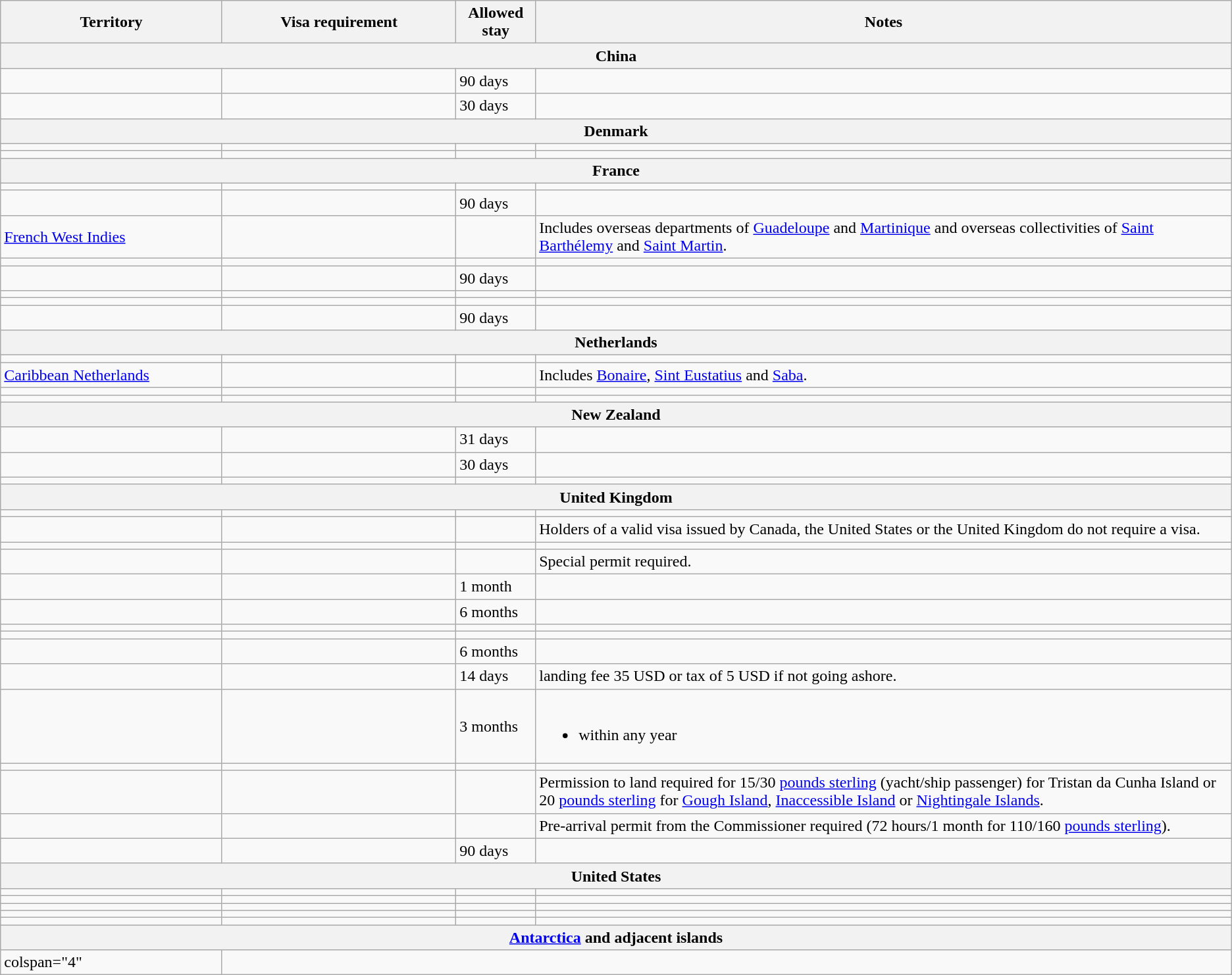<table class="wikitable" style="text-align: left; table-layout: fixed;">
<tr>
<th style="width:18%;">Territory</th>
<th style="width:19%;">Visa requirement</th>
<th>Allowed stay</th>
<th>Notes</th>
</tr>
<tr>
<th colspan="4">China</th>
</tr>
<tr>
<td></td>
<td></td>
<td>90 days</td>
<td></td>
</tr>
<tr>
<td></td>
<td></td>
<td>30 days</td>
<td></td>
</tr>
<tr>
<th colspan="4">Denmark</th>
</tr>
<tr>
<td></td>
<td></td>
<td></td>
<td></td>
</tr>
<tr>
<td></td>
<td></td>
<td></td>
<td></td>
</tr>
<tr>
<th colspan="4">France</th>
</tr>
<tr>
<td></td>
<td></td>
<td></td>
<td></td>
</tr>
<tr>
<td></td>
<td></td>
<td>90 days</td>
<td></td>
</tr>
<tr>
<td> <a href='#'>French West Indies</a></td>
<td></td>
<td></td>
<td>Includes overseas departments of <a href='#'>Guadeloupe</a> and <a href='#'>Martinique</a> and overseas collectivities of <a href='#'>Saint Barthélemy</a> and <a href='#'>Saint Martin</a>.</td>
</tr>
<tr>
<td></td>
<td></td>
<td></td>
<td></td>
</tr>
<tr>
<td></td>
<td></td>
<td>90 days</td>
<td></td>
</tr>
<tr>
<td></td>
<td></td>
<td></td>
<td></td>
</tr>
<tr>
<td></td>
<td></td>
<td></td>
<td></td>
</tr>
<tr>
<td></td>
<td></td>
<td>90 days</td>
<td></td>
</tr>
<tr>
<th colspan="4">Netherlands</th>
</tr>
<tr>
<td></td>
<td></td>
<td></td>
<td></td>
</tr>
<tr>
<td> <a href='#'>Caribbean Netherlands</a></td>
<td></td>
<td></td>
<td>Includes <a href='#'>Bonaire</a>, <a href='#'>Sint Eustatius</a> and <a href='#'>Saba</a>.</td>
</tr>
<tr>
<td></td>
<td></td>
<td></td>
<td></td>
</tr>
<tr>
<td></td>
<td></td>
<td></td>
<td></td>
</tr>
<tr>
<th colspan="4">New Zealand</th>
</tr>
<tr>
<td></td>
<td></td>
<td>31 days</td>
<td></td>
</tr>
<tr>
<td></td>
<td></td>
<td>30 days</td>
<td></td>
</tr>
<tr>
<td></td>
<td></td>
<td></td>
<td></td>
</tr>
<tr>
<th colspan="4">United Kingdom</th>
</tr>
<tr>
<td></td>
<td></td>
<td></td>
<td></td>
</tr>
<tr>
<td></td>
<td></td>
<td></td>
<td>Holders of a valid visa issued by Canada, the United States or the United Kingdom do not require a visa.</td>
</tr>
<tr>
<td></td>
<td></td>
<td></td>
<td></td>
</tr>
<tr>
<td></td>
<td></td>
<td></td>
<td>Special permit required.</td>
</tr>
<tr>
<td></td>
<td></td>
<td>1 month</td>
<td></td>
</tr>
<tr>
<td></td>
<td></td>
<td>6 months</td>
<td></td>
</tr>
<tr>
<td></td>
<td></td>
<td></td>
<td></td>
</tr>
<tr>
<td></td>
<td></td>
<td></td>
<td></td>
</tr>
<tr>
<td></td>
<td></td>
<td>6 months</td>
<td></td>
</tr>
<tr>
<td></td>
<td></td>
<td>14 days</td>
<td>landing fee 35 USD or tax of 5 USD if not going ashore.</td>
</tr>
<tr>
<td></td>
<td></td>
<td>3 months</td>
<td><br><ul><li>within any year</li></ul></td>
</tr>
<tr>
<td></td>
<td></td>
<td></td>
<td></td>
</tr>
<tr>
<td></td>
<td></td>
<td></td>
<td>Permission to land required for 15/30 <a href='#'>pounds sterling</a> (yacht/ship passenger) for Tristan da Cunha Island or 20 <a href='#'>pounds sterling</a> for <a href='#'>Gough Island</a>, <a href='#'>Inaccessible Island</a> or <a href='#'>Nightingale Islands</a>.</td>
</tr>
<tr>
<td></td>
<td></td>
<td></td>
<td>Pre-arrival permit from the Commissioner required (72 hours/1 month for 110/160 <a href='#'>pounds sterling</a>).</td>
</tr>
<tr>
<td></td>
<td></td>
<td>90 days</td>
<td></td>
</tr>
<tr>
<th colspan="4">United States</th>
</tr>
<tr>
<td></td>
<td></td>
<td></td>
<td></td>
</tr>
<tr>
<td></td>
<td></td>
<td></td>
<td></td>
</tr>
<tr>
<td></td>
<td></td>
<td></td>
<td></td>
</tr>
<tr>
<td></td>
<td></td>
<td></td>
<td></td>
</tr>
<tr>
<td></td>
<td></td>
<td></td>
<td></td>
</tr>
<tr>
<th colspan="4"><a href='#'>Antarctica</a> and adjacent islands</th>
</tr>
<tr>
<td>colspan="4" </td>
</tr>
</table>
